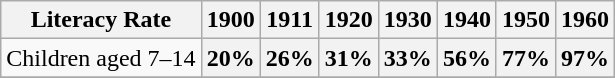<table class="wikitable sortable">
<tr>
<th>Literacy Rate</th>
<th>1900</th>
<th>1911</th>
<th>1920</th>
<th>1930</th>
<th>1940</th>
<th>1950</th>
<th>1960</th>
</tr>
<tr>
<td>Children aged 7–14</td>
<th>20%</th>
<th>26%</th>
<th>31%</th>
<th>33%</th>
<th>56%</th>
<th>77%</th>
<th>97%</th>
</tr>
<tr>
</tr>
</table>
